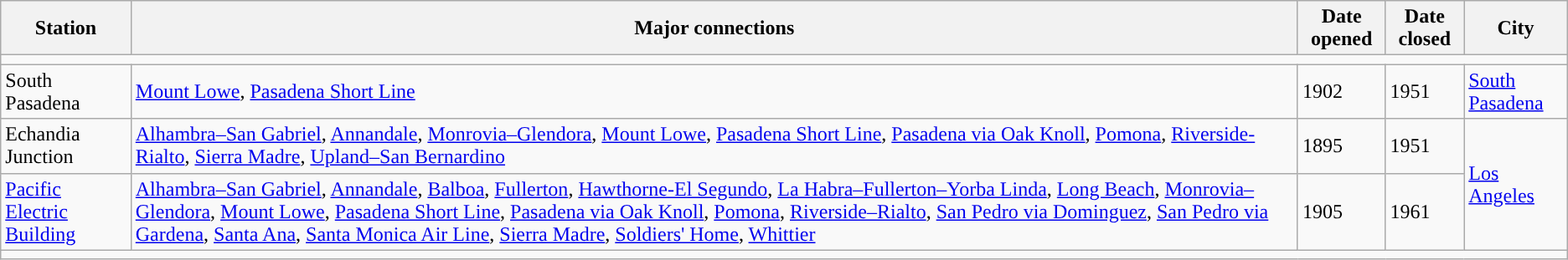<table class="wikitable">
<tr>
<th>Station</th>
<th>Major connections</th>
<th>Date opened</th>
<th>Date closed</th>
<th>City</th>
</tr>
<tr>
<td colspan = "5"></td>
</tr>
<tr>
<td>South Pasadena</td>
<td><a href='#'>Mount Lowe</a>, <a href='#'>Pasadena Short Line</a></td>
<td>1902</td>
<td>1951</td>
<td rowspan=1><a href='#'>South Pasadena</a></td>
</tr>
<tr>
<td>Echandia Junction</td>
<td><a href='#'>Alhambra–San Gabriel</a>, <a href='#'>Annandale</a>, <a href='#'>Monrovia–Glendora</a>, <a href='#'>Mount Lowe</a>, <a href='#'>Pasadena Short Line</a>, <a href='#'>Pasadena via Oak Knoll</a>, <a href='#'>Pomona</a>, <a href='#'>Riverside-Rialto</a>, <a href='#'>Sierra Madre</a>, <a href='#'>Upland–San Bernardino</a></td>
<td>1895</td>
<td>1951</td>
<td rowspan=2><a href='#'>Los Angeles</a></td>
</tr>
<tr>
<td><a href='#'>Pacific Electric Building</a></td>
<td><a href='#'>Alhambra–San Gabriel</a>, <a href='#'>Annandale</a>, <a href='#'>Balboa</a>, <a href='#'>Fullerton</a>, <a href='#'>Hawthorne-El Segundo</a>, <a href='#'>La Habra–Fullerton–Yorba Linda</a>, <a href='#'>Long Beach</a>, <a href='#'>Monrovia–Glendora</a>, <a href='#'>Mount Lowe</a>, <a href='#'>Pasadena Short Line</a>, <a href='#'>Pasadena via Oak Knoll</a>, <a href='#'>Pomona</a>, <a href='#'>Riverside–Rialto</a>, <a href='#'>San Pedro via Dominguez</a>, <a href='#'>San Pedro via Gardena</a>, <a href='#'>Santa Ana</a>, <a href='#'>Santa Monica Air Line</a>, <a href='#'>Sierra Madre</a>, <a href='#'>Soldiers' Home</a>, <a href='#'>Whittier</a></td>
<td>1905</td>
<td>1961</td>
</tr>
<tr>
<td colspan = "5"></td>
</tr>
</table>
